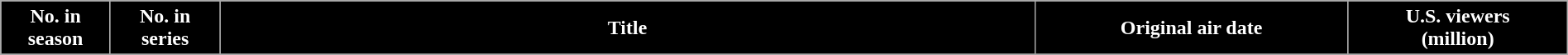<table class="wikitable plainrowheaders" style="width:100%;">
<tr>
<th scope="col" style="background-color: #000000; color: #FFFFFF;" width=7%>No. in<br>season</th>
<th scope="col" style="background-color: #000000; color: #FFFFFF;" width=7%>No. in<br>series</th>
<th scope="col" style="background-color: #000000; color: #FFFFFF;">Title</th>
<th scope="col" style="background-color: #000000; color: #FFFFFF;" width=20%>Original air date</th>
<th scope="col" style="background-color: #000000; color: #FFFFFF;" width=14%>U.S. viewers<br>(million)</th>
</tr>
<tr>
</tr>
</table>
